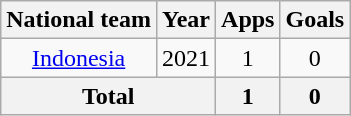<table class="wikitable" style="text-align:center">
<tr>
<th>National team</th>
<th>Year</th>
<th>Apps</th>
<th>Goals</th>
</tr>
<tr>
<td><a href='#'>Indonesia</a></td>
<td>2021</td>
<td>1</td>
<td>0</td>
</tr>
<tr>
<th colspan="2">Total</th>
<th>1</th>
<th>0</th>
</tr>
</table>
